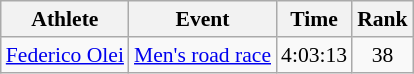<table class=wikitable style="font-size:90%">
<tr>
<th>Athlete</th>
<th>Event</th>
<th>Time</th>
<th>Rank</th>
</tr>
<tr align=center>
<td align=left><a href='#'>Federico Olei</a></td>
<td align="left"><a href='#'>Men's road race</a></td>
<td>4:03:13</td>
<td>38</td>
</tr>
</table>
